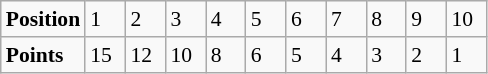<table class="wikitable" style="font-size: 90%;">
<tr>
<td><strong>Position</strong></td>
<td width=20>1</td>
<td width=20>2</td>
<td width=20>3</td>
<td width=20>4</td>
<td width=20>5</td>
<td width=20>6</td>
<td width=20>7</td>
<td width=20>8</td>
<td width=20>9</td>
<td width=20>10</td>
</tr>
<tr>
<td><strong>Points</strong></td>
<td>15</td>
<td>12</td>
<td>10</td>
<td>8</td>
<td>6</td>
<td>5</td>
<td>4</td>
<td>3</td>
<td>2</td>
<td>1</td>
</tr>
</table>
